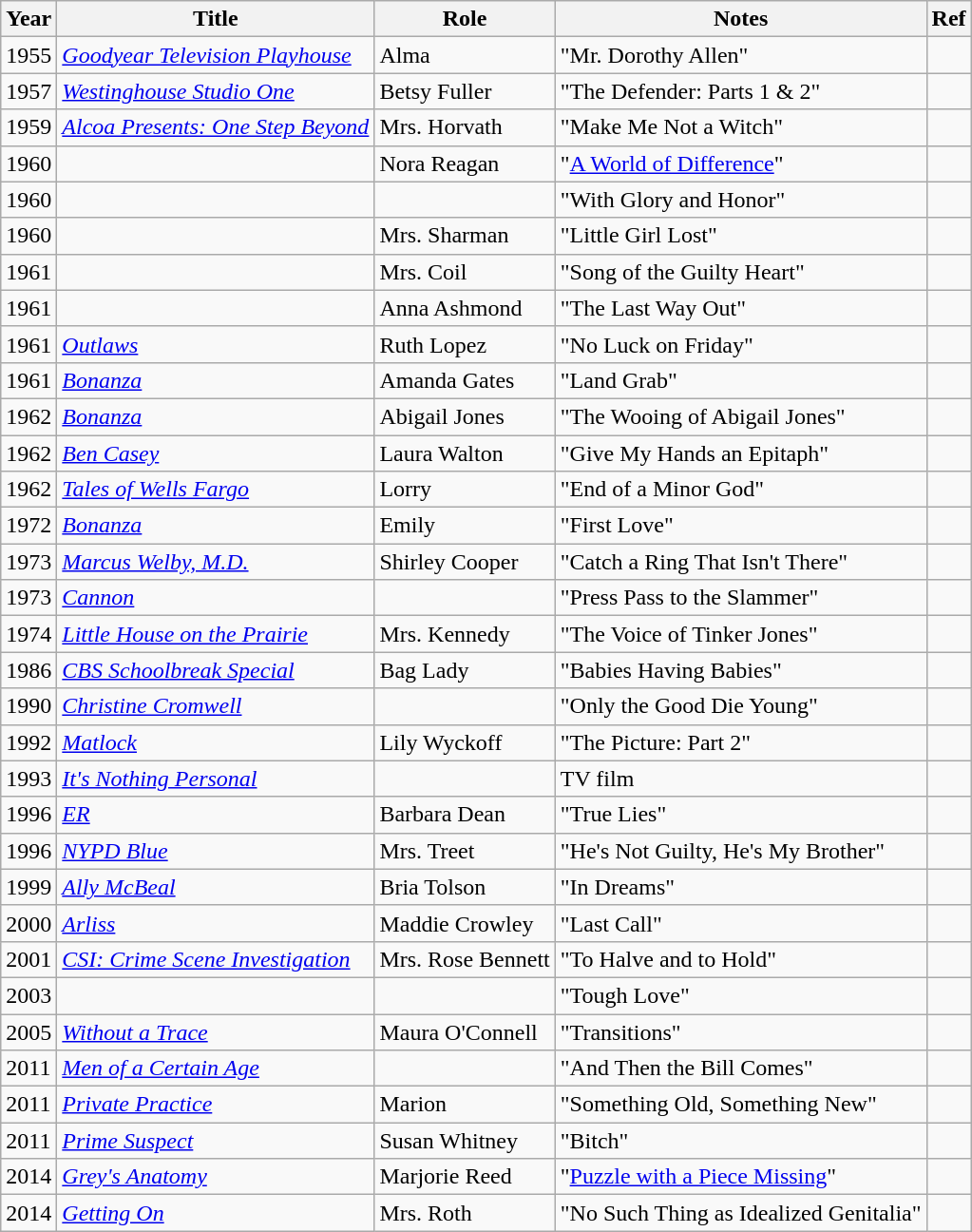<table class="wikitable sortable">
<tr>
<th>Year</th>
<th>Title</th>
<th>Role</th>
<th class="unsortable">Notes</th>
<th class="unsortable">Ref</th>
</tr>
<tr>
<td>1955</td>
<td><em><a href='#'>Goodyear Television Playhouse</a></em></td>
<td>Alma</td>
<td>"Mr. Dorothy Allen"</td>
<td></td>
</tr>
<tr>
<td>1957</td>
<td><em><a href='#'>Westinghouse Studio One</a></em></td>
<td>Betsy Fuller</td>
<td>"The Defender: Parts 1 & 2"</td>
<td><br></td>
</tr>
<tr>
<td>1959</td>
<td><em><a href='#'>Alcoa Presents: One Step Beyond</a></em></td>
<td>Mrs. Horvath</td>
<td>"Make Me Not a Witch"</td>
<td></td>
</tr>
<tr>
<td>1960</td>
<td><em></em></td>
<td>Nora Reagan</td>
<td>"<a href='#'>A World of Difference</a>"</td>
<td></td>
</tr>
<tr>
<td>1960</td>
<td><em></em></td>
<td></td>
<td>"With Glory and Honor"</td>
<td></td>
</tr>
<tr>
<td>1960</td>
<td><em></em></td>
<td>Mrs. Sharman</td>
<td>"Little Girl Lost"</td>
<td></td>
</tr>
<tr>
<td>1961</td>
<td><em></em></td>
<td>Mrs. Coil</td>
<td>"Song of the Guilty Heart"</td>
<td><br></td>
</tr>
<tr>
<td>1961</td>
<td><em></em></td>
<td>Anna Ashmond</td>
<td>"The Last Way Out"</td>
<td></td>
</tr>
<tr>
<td>1961</td>
<td><em><a href='#'>Outlaws</a></em></td>
<td>Ruth Lopez</td>
<td>"No Luck on Friday"</td>
<td><br></td>
</tr>
<tr>
<td>1961</td>
<td><em><a href='#'>Bonanza</a></em></td>
<td>Amanda Gates</td>
<td>"Land Grab"</td>
<td></td>
</tr>
<tr>
<td>1962</td>
<td><em><a href='#'>Bonanza</a></em></td>
<td>Abigail Jones</td>
<td>"The Wooing of Abigail Jones"</td>
<td></td>
</tr>
<tr>
<td>1962</td>
<td><em><a href='#'>Ben Casey</a></em></td>
<td>Laura Walton</td>
<td>"Give My Hands an Epitaph"</td>
<td></td>
</tr>
<tr>
<td>1962</td>
<td><em><a href='#'>Tales of Wells Fargo</a></em></td>
<td>Lorry</td>
<td>"End of a Minor God"</td>
<td></td>
</tr>
<tr>
<td>1972</td>
<td><em><a href='#'>Bonanza</a></em></td>
<td>Emily</td>
<td>"First Love"</td>
<td></td>
</tr>
<tr>
<td>1973</td>
<td><em><a href='#'>Marcus Welby, M.D.</a></em></td>
<td>Shirley Cooper</td>
<td>"Catch a Ring That Isn't There"</td>
<td></td>
</tr>
<tr>
<td>1973</td>
<td><em><a href='#'>Cannon</a></em></td>
<td></td>
<td>"Press Pass to the Slammer"</td>
<td></td>
</tr>
<tr>
<td>1974</td>
<td><em><a href='#'>Little House on the Prairie</a></em></td>
<td>Mrs. Kennedy</td>
<td>"The Voice of Tinker Jones"</td>
<td></td>
</tr>
<tr>
<td>1986</td>
<td><em><a href='#'>CBS Schoolbreak Special</a></em></td>
<td>Bag Lady</td>
<td>"Babies Having Babies"</td>
<td></td>
</tr>
<tr>
<td>1990</td>
<td><em><a href='#'>Christine Cromwell</a></em></td>
<td></td>
<td>"Only the Good Die Young"</td>
<td></td>
</tr>
<tr>
<td>1992</td>
<td><em><a href='#'>Matlock</a></em></td>
<td>Lily Wyckoff</td>
<td>"The Picture: Part 2"</td>
<td></td>
</tr>
<tr>
<td>1993</td>
<td><em><a href='#'>It's Nothing Personal</a></em></td>
<td></td>
<td>TV film</td>
<td></td>
</tr>
<tr>
<td>1996</td>
<td><em><a href='#'>ER</a></em></td>
<td>Barbara Dean</td>
<td>"True Lies"</td>
<td></td>
</tr>
<tr>
<td>1996</td>
<td><em><a href='#'>NYPD Blue</a></em></td>
<td>Mrs. Treet</td>
<td>"He's Not Guilty, He's My Brother"</td>
<td></td>
</tr>
<tr>
<td>1999</td>
<td><em><a href='#'>Ally McBeal</a></em></td>
<td>Bria Tolson</td>
<td>"In Dreams"</td>
<td></td>
</tr>
<tr>
<td>2000</td>
<td><em><a href='#'>Arliss</a></em></td>
<td>Maddie Crowley</td>
<td>"Last Call"</td>
<td><br></td>
</tr>
<tr>
<td>2001</td>
<td><em><a href='#'>CSI: Crime Scene Investigation</a></em></td>
<td>Mrs. Rose Bennett</td>
<td>"To Halve and to Hold"</td>
<td></td>
</tr>
<tr>
<td>2003</td>
<td><em></em></td>
<td></td>
<td>"Tough Love"</td>
<td></td>
</tr>
<tr>
<td>2005</td>
<td><em><a href='#'>Without a Trace</a></em></td>
<td>Maura O'Connell</td>
<td>"Transitions"</td>
<td><br></td>
</tr>
<tr>
<td>2011</td>
<td><em><a href='#'>Men of a Certain Age</a></em></td>
<td></td>
<td>"And Then the Bill Comes"</td>
<td></td>
</tr>
<tr>
<td>2011</td>
<td><em><a href='#'>Private Practice</a></em></td>
<td>Marion</td>
<td>"Something Old, Something New"</td>
<td></td>
</tr>
<tr>
<td>2011</td>
<td><em><a href='#'>Prime Suspect</a></em></td>
<td>Susan Whitney</td>
<td>"Bitch"</td>
<td></td>
</tr>
<tr>
<td>2014</td>
<td><em><a href='#'>Grey's Anatomy</a></em></td>
<td>Marjorie Reed</td>
<td>"<a href='#'>Puzzle with a Piece Missing</a>"</td>
<td></td>
</tr>
<tr>
<td>2014</td>
<td><em><a href='#'>Getting On</a></em></td>
<td>Mrs. Roth</td>
<td>"No Such Thing as Idealized Genitalia"</td>
<td></td>
</tr>
</table>
